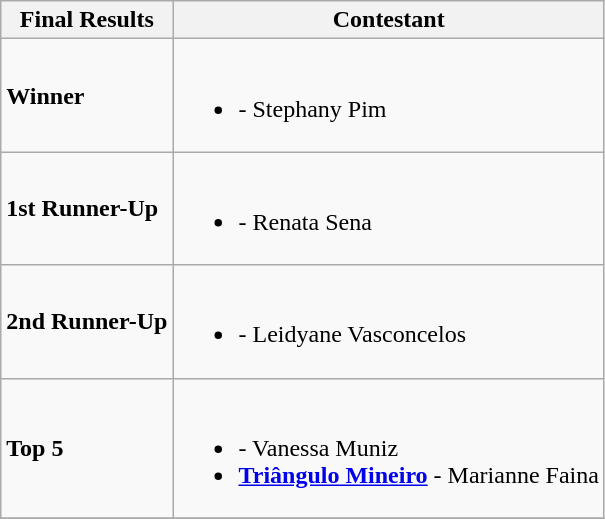<table class="wikitable">
<tr>
<th>Final Results</th>
<th>Contestant</th>
</tr>
<tr>
<td><strong>Winner</strong></td>
<td><br><ul><li><strong></strong> - Stephany Pim</li></ul></td>
</tr>
<tr>
<td><strong>1st Runner-Up</strong></td>
<td><br><ul><li><strong></strong> - Renata Sena</li></ul></td>
</tr>
<tr>
<td><strong>2nd Runner-Up</strong></td>
<td><br><ul><li><strong></strong> - Leidyane Vasconcelos</li></ul></td>
</tr>
<tr>
<td><strong>Top 5</strong></td>
<td><br><ul><li><strong></strong> - Vanessa Muniz</li><li><strong> <a href='#'>Triângulo Mineiro</a></strong> - Marianne Faina</li></ul></td>
</tr>
<tr>
</tr>
</table>
